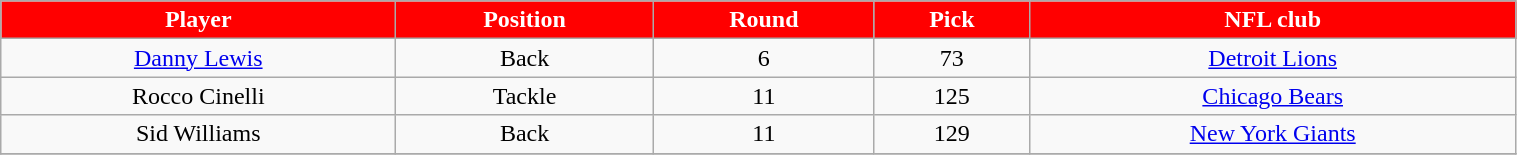<table class="wikitable" width="80%">
<tr align="center"  style="background:red;color:#FFFFFF;">
<td><strong>Player</strong></td>
<td><strong>Position</strong></td>
<td><strong>Round</strong></td>
<td><strong>Pick</strong></td>
<td><strong>NFL club</strong></td>
</tr>
<tr align="center" bgcolor="">
<td><a href='#'>Danny Lewis</a></td>
<td>Back</td>
<td>6</td>
<td>73</td>
<td><a href='#'>Detroit Lions</a></td>
</tr>
<tr align="center" bgcolor="">
<td>Rocco Cinelli</td>
<td>Tackle</td>
<td>11</td>
<td>125</td>
<td><a href='#'>Chicago Bears</a></td>
</tr>
<tr align="center" bgcolor="">
<td>Sid Williams</td>
<td>Back</td>
<td>11</td>
<td>129</td>
<td><a href='#'>New York Giants</a></td>
</tr>
<tr align="center" bgcolor="">
</tr>
</table>
